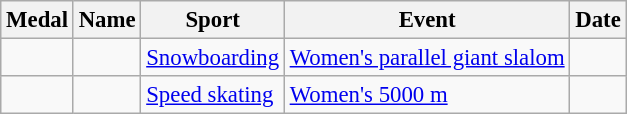<table class="wikitable sortable" style="font-size:95%">
<tr>
<th>Medal</th>
<th>Name</th>
<th>Sport</th>
<th>Event</th>
<th>Date</th>
</tr>
<tr>
<td></td>
<td></td>
<td><a href='#'>Snowboarding</a></td>
<td><a href='#'>Women's parallel giant slalom</a></td>
<td></td>
</tr>
<tr>
<td></td>
<td></td>
<td><a href='#'>Speed skating</a></td>
<td><a href='#'>Women's 5000 m</a></td>
<td></td>
</tr>
</table>
